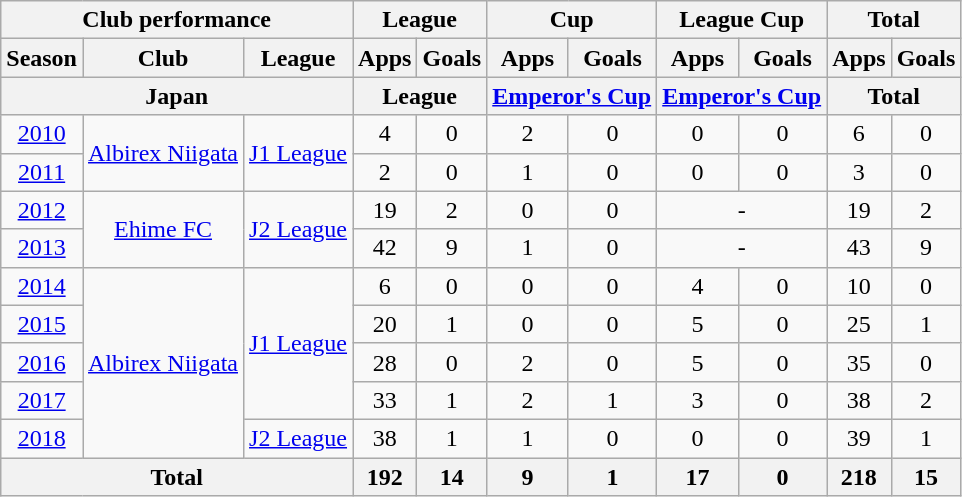<table class="wikitable" style="text-align:center;">
<tr>
<th colspan=3>Club performance</th>
<th colspan=2>League</th>
<th colspan=2>Cup</th>
<th colspan=2>League Cup</th>
<th colspan=2>Total</th>
</tr>
<tr>
<th>Season</th>
<th>Club</th>
<th>League</th>
<th>Apps</th>
<th>Goals</th>
<th>Apps</th>
<th>Goals</th>
<th>Apps</th>
<th>Goals</th>
<th>Apps</th>
<th>Goals</th>
</tr>
<tr>
<th colspan=3>Japan</th>
<th colspan=2>League</th>
<th colspan=2><a href='#'>Emperor's Cup</a></th>
<th colspan=2><a href='#'>Emperor's Cup</a></th>
<th colspan=2>Total</th>
</tr>
<tr>
<td><a href='#'>2010</a></td>
<td rowspan="2"><a href='#'>Albirex Niigata</a></td>
<td rowspan="2"><a href='#'>J1 League</a></td>
<td>4</td>
<td>0</td>
<td>2</td>
<td>0</td>
<td>0</td>
<td>0</td>
<td>6</td>
<td>0</td>
</tr>
<tr>
<td><a href='#'>2011</a></td>
<td>2</td>
<td>0</td>
<td>1</td>
<td>0</td>
<td>0</td>
<td>0</td>
<td>3</td>
<td>0</td>
</tr>
<tr>
<td><a href='#'>2012</a></td>
<td rowspan="2"><a href='#'>Ehime FC</a></td>
<td rowspan="2"><a href='#'>J2 League</a></td>
<td>19</td>
<td>2</td>
<td>0</td>
<td>0</td>
<td colspan="2">-</td>
<td>19</td>
<td>2</td>
</tr>
<tr>
<td><a href='#'>2013</a></td>
<td>42</td>
<td>9</td>
<td>1</td>
<td>0</td>
<td colspan="2">-</td>
<td>43</td>
<td>9</td>
</tr>
<tr>
<td><a href='#'>2014</a></td>
<td rowspan="5"><a href='#'>Albirex Niigata</a></td>
<td rowspan="4"><a href='#'>J1 League</a></td>
<td>6</td>
<td>0</td>
<td>0</td>
<td>0</td>
<td>4</td>
<td>0</td>
<td>10</td>
<td>0</td>
</tr>
<tr>
<td><a href='#'>2015</a></td>
<td>20</td>
<td>1</td>
<td>0</td>
<td>0</td>
<td>5</td>
<td>0</td>
<td>25</td>
<td>1</td>
</tr>
<tr>
<td><a href='#'>2016</a></td>
<td>28</td>
<td>0</td>
<td>2</td>
<td>0</td>
<td>5</td>
<td>0</td>
<td>35</td>
<td>0</td>
</tr>
<tr>
<td><a href='#'>2017</a></td>
<td>33</td>
<td>1</td>
<td>2</td>
<td>1</td>
<td>3</td>
<td>0</td>
<td>38</td>
<td>2</td>
</tr>
<tr>
<td><a href='#'>2018</a></td>
<td rowspan=1><a href='#'>J2 League</a></td>
<td>38</td>
<td>1</td>
<td>1</td>
<td>0</td>
<td>0</td>
<td>0</td>
<td>39</td>
<td>1</td>
</tr>
<tr>
<th colspan=3>Total</th>
<th>192</th>
<th>14</th>
<th>9</th>
<th>1</th>
<th>17</th>
<th>0</th>
<th>218</th>
<th>15</th>
</tr>
</table>
